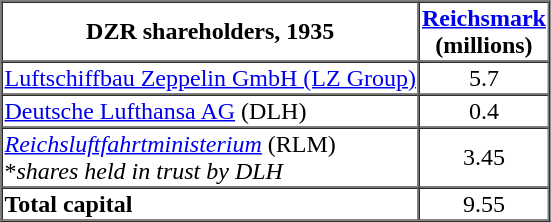<table border="1" cellspacing="0">
<tr>
<th>DZR shareholders, 1935</th>
<th><a href='#'>Reichsmark</a><br>(millions)</th>
</tr>
<tr>
<td><a href='#'>Luftschiffbau Zeppelin GmbH (LZ Group)</a></td>
<td align="center">5.7</td>
</tr>
<tr>
<td><a href='#'>Deutsche Lufthansa AG</a> (DLH)</td>
<td align="center">0.4</td>
</tr>
<tr>
<td><a href='#'><em>Reichsluftfahrtministerium</em></a> (RLM)<br>*<em>shares held in trust by DLH</em></td>
<td align="center">3.45</td>
</tr>
<tr>
<td><strong>Total capital</strong></td>
<td align="center">9.55</td>
</tr>
</table>
